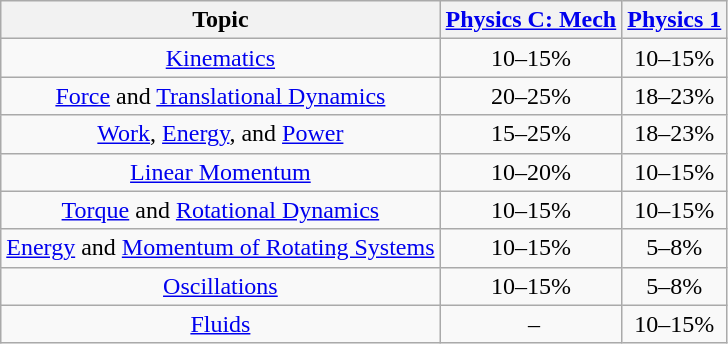<table class="wikitable">
<tr>
<th align="center">Topic</th>
<th align="center"><a href='#'>Physics C: Mech</a></th>
<th align="center"><a href='#'>Physics 1</a></th>
</tr>
<tr align="center">
<td><a href='#'>Kinematics</a></td>
<td>10–15%</td>
<td>10–15%</td>
</tr>
<tr align="center">
<td><a href='#'>Force</a> and <a href='#'>Translational Dynamics</a></td>
<td>20–25%</td>
<td>18–23%</td>
</tr>
<tr align="center">
<td><a href='#'>Work</a>, <a href='#'>Energy</a>, and <a href='#'>Power</a></td>
<td>15–25%</td>
<td>18–23%</td>
</tr>
<tr align="center">
<td><a href='#'>Linear Momentum</a></td>
<td>10–20%</td>
<td>10–15%</td>
</tr>
<tr align="center">
<td><a href='#'>Torque</a> and <a href='#'>Rotational Dynamics</a></td>
<td>10–15%</td>
<td>10–15%</td>
</tr>
<tr align="center">
<td><a href='#'>Energy</a> and <a href='#'>Momentum of Rotating Systems</a></td>
<td>10–15%</td>
<td>5–8%</td>
</tr>
<tr align="center">
<td><a href='#'>Oscillations</a></td>
<td>10–15%</td>
<td>5–8%</td>
</tr>
<tr align="center">
<td><a href='#'>Fluids</a></td>
<td> –</td>
<td>10–15%</td>
</tr>
</table>
